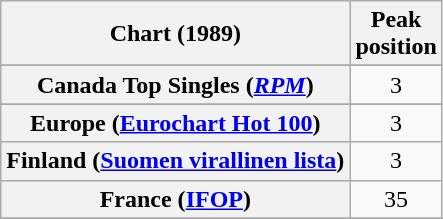<table class="wikitable sortable plainrowheaders" style="text-align:center">
<tr>
<th scope="col">Chart (1989)</th>
<th scope="col">Peak<br>position</th>
</tr>
<tr>
</tr>
<tr>
</tr>
<tr>
</tr>
<tr>
<th scope="row">Canada Top Singles (<em><a href='#'>RPM</a></em>)</th>
<td>3</td>
</tr>
<tr>
</tr>
<tr>
<th scope="row">Europe (<a href='#'>Eurochart Hot 100</a>)</th>
<td>3</td>
</tr>
<tr>
<th scope="row">Finland (<a href='#'>Suomen virallinen lista</a>)</th>
<td>3</td>
</tr>
<tr>
<th scope="row">France (<a href='#'>IFOP</a>)</th>
<td>35</td>
</tr>
<tr>
</tr>
<tr>
</tr>
<tr>
</tr>
<tr>
</tr>
<tr>
</tr>
<tr>
</tr>
<tr>
</tr>
<tr>
</tr>
<tr>
</tr>
<tr>
</tr>
<tr>
</tr>
<tr>
</tr>
<tr>
</tr>
</table>
